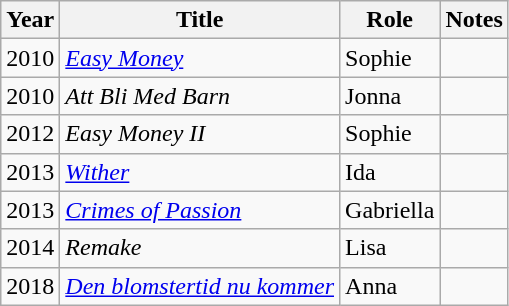<table class="wikitable">
<tr>
<th>Year</th>
<th>Title</th>
<th>Role</th>
<th>Notes</th>
</tr>
<tr>
<td>2010</td>
<td><em><a href='#'>Easy Money</a></em></td>
<td>Sophie</td>
<td></td>
</tr>
<tr>
<td>2010</td>
<td><em>Att Bli Med Barn</em></td>
<td>Jonna</td>
<td></td>
</tr>
<tr>
<td>2012</td>
<td><em>Easy Money II</em></td>
<td>Sophie</td>
<td></td>
</tr>
<tr>
<td>2013</td>
<td><em><a href='#'>Wither</a></em></td>
<td>Ida</td>
<td></td>
</tr>
<tr>
<td>2013</td>
<td><em><a href='#'>Crimes of Passion</a></em></td>
<td>Gabriella</td>
<td></td>
</tr>
<tr>
<td>2014</td>
<td><em>Remake</em></td>
<td>Lisa</td>
<td></td>
</tr>
<tr>
<td>2018</td>
<td><em><a href='#'>Den blomstertid nu kommer</a></em></td>
<td>Anna</td>
<td></td>
</tr>
</table>
